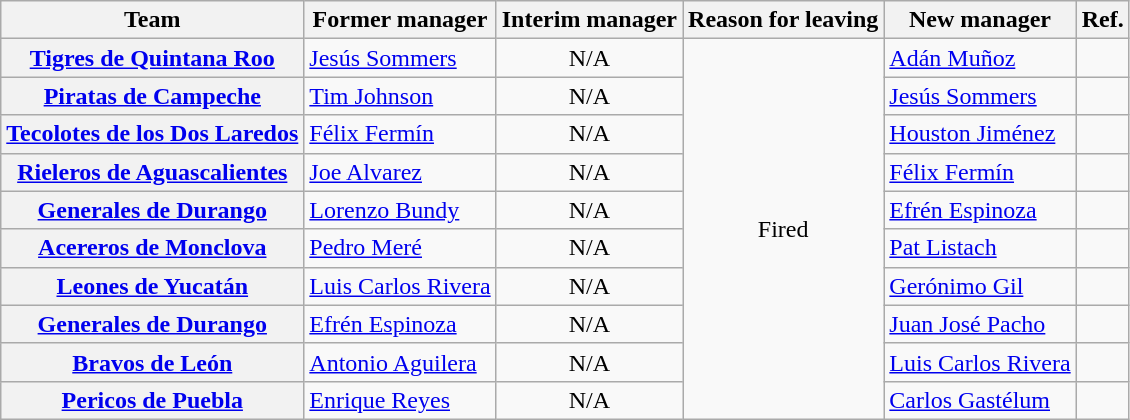<table class="wikitable plainrowheaders" style="text-align:center;">
<tr>
<th scope="col">Team</th>
<th scope="col">Former manager</th>
<th scope="col">Interim manager</th>
<th scope="col">Reason for leaving</th>
<th scope="col">New manager</th>
<th scope="col">Ref.</th>
</tr>
<tr>
<th scope="row"><a href='#'>Tigres de Quintana Roo</a></th>
<td align=left> <a href='#'>Jesús Sommers</a></td>
<td>N/A</td>
<td rowspan=10 style="text-align:center;">Fired</td>
<td align=left> <a href='#'>Adán Muñoz</a></td>
<td></td>
</tr>
<tr>
<th scope="row"><a href='#'>Piratas de Campeche</a></th>
<td align=left> <a href='#'>Tim Johnson</a></td>
<td>N/A</td>
<td align=left> <a href='#'>Jesús Sommers</a></td>
<td></td>
</tr>
<tr>
<th scope="row"><a href='#'>Tecolotes de los Dos Laredos</a></th>
<td align=left> <a href='#'>Félix Fermín</a></td>
<td>N/A</td>
<td align=left> <a href='#'>Houston Jiménez</a></td>
<td></td>
</tr>
<tr>
<th scope="row"><a href='#'>Rieleros de Aguascalientes</a></th>
<td align=left> <a href='#'>Joe Alvarez</a></td>
<td>N/A</td>
<td align=left> <a href='#'>Félix Fermín</a></td>
<td></td>
</tr>
<tr>
<th scope="row"><a href='#'>Generales de Durango</a></th>
<td align=left> <a href='#'>Lorenzo Bundy</a></td>
<td>N/A</td>
<td align=left> <a href='#'>Efrén Espinoza</a></td>
<td></td>
</tr>
<tr>
<th scope="row"><a href='#'>Acereros de Monclova</a></th>
<td align=left> <a href='#'>Pedro Meré</a></td>
<td>N/A</td>
<td align=left> <a href='#'>Pat Listach</a></td>
<td></td>
</tr>
<tr>
<th scope="row"><a href='#'>Leones de Yucatán</a></th>
<td align=left> <a href='#'>Luis Carlos Rivera</a></td>
<td>N/A</td>
<td align=left> <a href='#'>Gerónimo Gil</a></td>
<td></td>
</tr>
<tr>
<th scope="row"><a href='#'>Generales de Durango</a></th>
<td align=left> <a href='#'>Efrén Espinoza</a></td>
<td>N/A</td>
<td align=left> <a href='#'>Juan José Pacho</a></td>
<td></td>
</tr>
<tr>
<th scope="row"><a href='#'>Bravos de León</a></th>
<td align=left> <a href='#'>Antonio Aguilera</a></td>
<td>N/A</td>
<td align=left> <a href='#'>Luis Carlos Rivera</a></td>
<td></td>
</tr>
<tr>
<th scope="row"><a href='#'>Pericos de Puebla</a></th>
<td align=left> <a href='#'>Enrique Reyes</a></td>
<td>N/A</td>
<td align=left> <a href='#'>Carlos Gastélum</a></td>
<td></td>
</tr>
</table>
